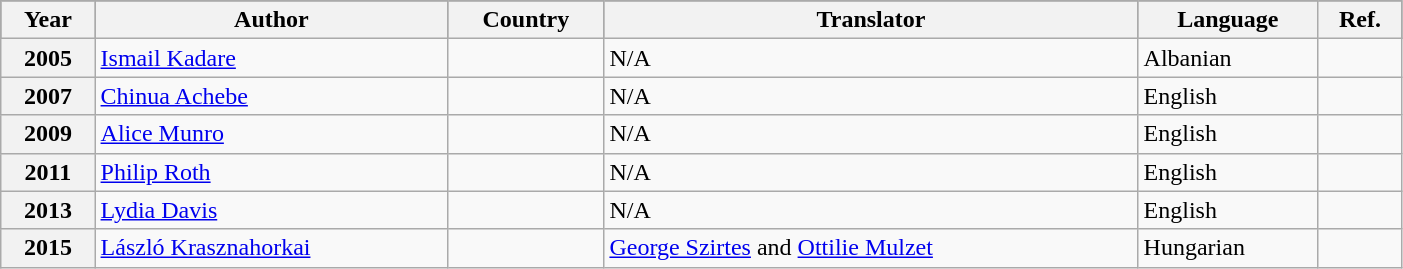<table class="wikitable plainrowheaders" width=74%>
<tr bgcolor="#505050">
<th scope="col">Year</th>
<th scope="col">Author</th>
<th scope="col">Country</th>
<th scope="col">Translator</th>
<th scope="col">Language</th>
<th>Ref.</th>
</tr>
<tr>
<th scope="row">2005</th>
<td><a href='#'>Ismail Kadare</a></td>
<td></td>
<td>N/A</td>
<td>Albanian</td>
<td></td>
</tr>
<tr>
<th scope="row">2007</th>
<td><a href='#'>Chinua Achebe</a></td>
<td></td>
<td>N/A</td>
<td>English</td>
<td></td>
</tr>
<tr>
<th scope="row">2009</th>
<td><a href='#'>Alice Munro</a></td>
<td></td>
<td>N/A</td>
<td>English</td>
<td></td>
</tr>
<tr>
<th scope="row">2011</th>
<td><a href='#'>Philip Roth</a></td>
<td></td>
<td>N/A</td>
<td>English</td>
<td></td>
</tr>
<tr>
<th scope="row">2013</th>
<td><a href='#'>Lydia Davis</a></td>
<td></td>
<td>N/A</td>
<td>English</td>
<td></td>
</tr>
<tr>
<th scope="row">2015</th>
<td><a href='#'>László Krasznahorkai</a></td>
<td></td>
<td><a href='#'>George Szirtes</a> and <a href='#'>Ottilie Mulzet</a></td>
<td>Hungarian</td>
<td></td>
</tr>
</table>
